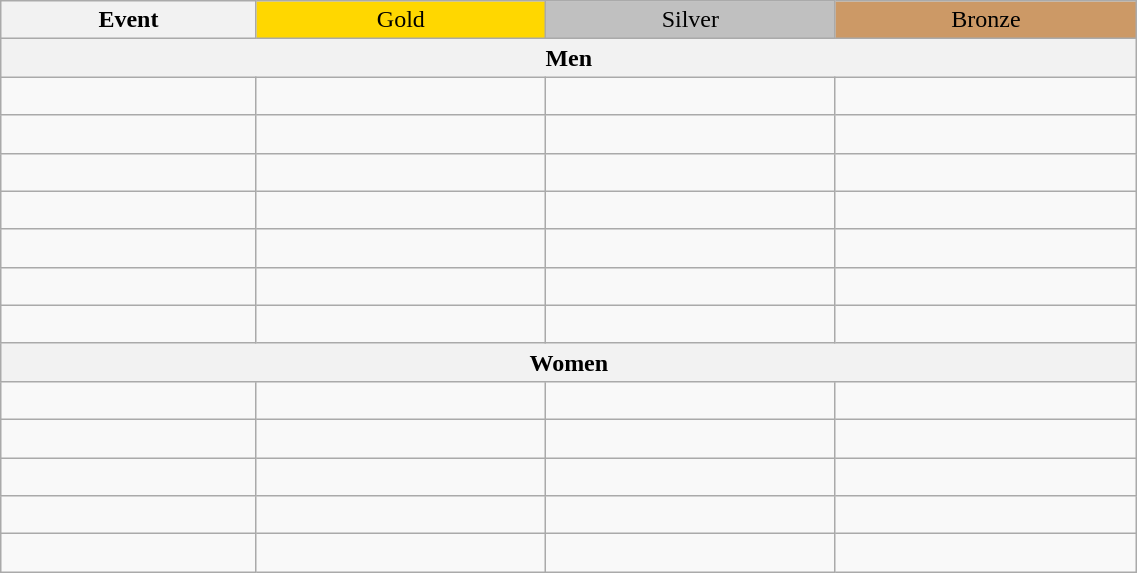<table class="wikitable" style="width:60%;">
<tr>
<th style="text-align:center; width:5%;">Event</th>
<td style="text-align:center; width:6%; background:gold;">Gold</td>
<td style="text-align:center; width:6%; background:silver;">Silver</td>
<td style="text-align:center; width:6%; background:#c96;">Bronze</td>
</tr>
<tr>
<th colspan="4">Men</th>
</tr>
<tr>
<td><br></td>
<td></td>
<td></td>
<td></td>
</tr>
<tr>
<td><br></td>
<td></td>
<td></td>
<td></td>
</tr>
<tr>
<td><br></td>
<td></td>
<td></td>
<td></td>
</tr>
<tr>
<td><br></td>
<td></td>
<td></td>
<td></td>
</tr>
<tr>
<td><br></td>
<td></td>
<td></td>
<td></td>
</tr>
<tr>
<td><br></td>
<td></td>
<td></td>
<td></td>
</tr>
<tr>
<td><br></td>
<td></td>
<td></td>
<td></td>
</tr>
<tr>
<th colspan="4">Women</th>
</tr>
<tr>
<td><br></td>
<td></td>
<td></td>
<td></td>
</tr>
<tr>
<td><br></td>
<td></td>
<td></td>
<td></td>
</tr>
<tr>
<td><br></td>
<td></td>
<td></td>
<td></td>
</tr>
<tr>
<td><br></td>
<td></td>
<td></td>
<td></td>
</tr>
<tr>
<td><br></td>
<td></td>
<td></td>
<td></td>
</tr>
</table>
